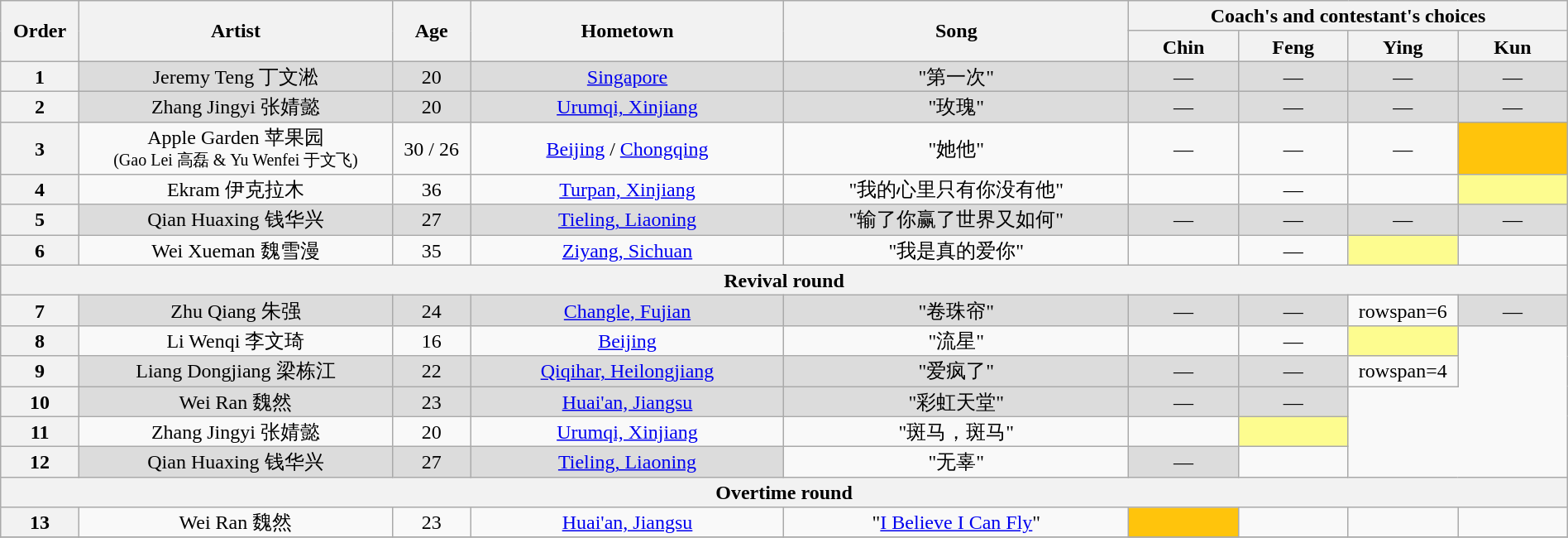<table class="wikitable" style="text-align:center; line-height:17px; width:100%;">
<tr>
<th scope="col" rowspan="2" style="width:05%;">Order</th>
<th scope="col" rowspan="2" style="width:20%;">Artist</th>
<th scope="col" rowspan="2" style="width:05%;">Age</th>
<th scope="col" rowspan="2" style="width:20%;">Hometown</th>
<th scope="col" rowspan="2" style="width:22%;">Song</th>
<th scope="col" colspan="4" style="width:28%;">Coach's and contestant's choices</th>
</tr>
<tr>
<th style="width:07%;">Chin</th>
<th style="width:07%;">Feng</th>
<th style="width:07%;">Ying</th>
<th style="width:07%;">Kun</th>
</tr>
<tr>
<th>1</th>
<td style="background:#DCDCDC;">Jeremy Teng 丁文淞</td>
<td style="background:#DCDCDC;">20</td>
<td style="background:#DCDCDC;"><a href='#'>Singapore</a></td>
<td style="background:#DCDCDC;">"第一次"</td>
<td style="background:#DCDCDC;">—</td>
<td style="background:#DCDCDC;">—</td>
<td style="background:#DCDCDC;">—</td>
<td style="background:#DCDCDC;">—</td>
</tr>
<tr>
<th>2</th>
<td style="background:#DCDCDC;">Zhang Jingyi 张婧懿</td>
<td style="background:#DCDCDC;">20</td>
<td style="background:#DCDCDC;"><a href='#'>Urumqi, Xinjiang</a></td>
<td style="background:#DCDCDC;">"玫瑰"</td>
<td style="background:#DCDCDC;">—</td>
<td style="background:#DCDCDC;">—</td>
<td style="background:#DCDCDC;">—</td>
<td style="background:#DCDCDC;">—</td>
</tr>
<tr>
<th>3</th>
<td>Apple Garden 苹果园<br><small>(Gao Lei 高磊 & Yu Wenfei 于文飞)</small></td>
<td>30 / 26</td>
<td><a href='#'>Beijing</a> / <a href='#'>Chongqing</a></td>
<td>"她他"</td>
<td>—</td>
<td>—</td>
<td>—</td>
<td style="background:#FFC40C;"><strong></strong></td>
</tr>
<tr>
<th>4</th>
<td>Ekram 伊克拉木</td>
<td>36</td>
<td><a href='#'>Turpan, Xinjiang</a></td>
<td>"我的心里只有你没有他"</td>
<td><strong></strong></td>
<td>—</td>
<td><strong></strong></td>
<td style="background:#fdfc8f;"><strong></strong></td>
</tr>
<tr>
<th>5</th>
<td style="background:#DCDCDC;">Qian Huaxing 钱华兴</td>
<td style="background:#DCDCDC;">27</td>
<td style="background:#DCDCDC;"><a href='#'>Tieling, Liaoning</a></td>
<td style="background:#DCDCDC;">"输了你赢了世界又如何"</td>
<td style="background:#DCDCDC;">—</td>
<td style="background:#DCDCDC;">—</td>
<td style="background:#DCDCDC;">—</td>
<td style="background:#DCDCDC;">—</td>
</tr>
<tr>
<th>6</th>
<td>Wei Xueman 魏雪漫</td>
<td>35</td>
<td><a href='#'>Ziyang, Sichuan</a></td>
<td>"我是真的爱你"</td>
<td><strong></strong></td>
<td>—</td>
<td style="background:#fdfc8f;"><strong></strong></td>
<td><strong></strong></td>
</tr>
<tr>
<th colspan=9>Revival round</th>
</tr>
<tr>
<th>7</th>
<td style="background:#DCDCDC;">Zhu Qiang 朱强</td>
<td style="background:#DCDCDC;">24</td>
<td style="background:#DCDCDC;"><a href='#'>Changle, Fujian</a></td>
<td style="background:#DCDCDC;">"卷珠帘"</td>
<td style="background:#DCDCDC;">—</td>
<td style="background:#DCDCDC;">—</td>
<td>rowspan=6 </td>
<td style="background:#DCDCDC;">—</td>
</tr>
<tr>
<th>8</th>
<td>Li Wenqi 李文琦</td>
<td>16</td>
<td><a href='#'>Beijing</a></td>
<td>"流星"</td>
<td><strong></strong></td>
<td>—</td>
<td style="background:#fdfc8f;"><strong></strong></td>
</tr>
<tr>
<th>9</th>
<td style="background:#DCDCDC;">Liang Dongjiang 梁栋江</td>
<td style="background:#DCDCDC;">22</td>
<td style="background:#DCDCDC;"><a href='#'>Qiqihar, Heilongjiang</a></td>
<td style="background:#DCDCDC;">"爱疯了"</td>
<td style="background:#DCDCDC;">—</td>
<td style="background:#DCDCDC;">—</td>
<td>rowspan=4 </td>
</tr>
<tr>
<th>10</th>
<td style="background:#DCDCDC;">Wei Ran 魏然</td>
<td style="background:#DCDCDC;">23</td>
<td style="background:#DCDCDC;"><a href='#'>Huai'an, Jiangsu</a></td>
<td style="background:#DCDCDC;">"彩虹天堂"</td>
<td style="background:#DCDCDC;">—</td>
<td style="background:#DCDCDC;">—</td>
</tr>
<tr>
<th>11</th>
<td>Zhang Jingyi 张婧懿</td>
<td>20</td>
<td><a href='#'>Urumqi, Xinjiang</a></td>
<td>"斑马，斑马"</td>
<td><strong></strong></td>
<td style="background:#fdfc8f;"><strong></strong></td>
</tr>
<tr>
<th>12</th>
<td style="background:#DCDCDC;">Qian Huaxing 钱华兴</td>
<td style="background:#DCDCDC;">27</td>
<td style="background:#DCDCDC;"><a href='#'>Tieling, Liaoning</a></td>
<td>"无辜"</td>
<td style="background:#DCDCDC;">—</td>
<td></td>
</tr>
<tr>
<th colspan=9>Overtime round</th>
</tr>
<tr>
<th>13</th>
<td>Wei Ran 魏然</td>
<td>23</td>
<td><a href='#'>Huai'an, Jiangsu</a></td>
<td>"<a href='#'>I Believe I Can Fly</a>"</td>
<td style="background:#FFC40C;"><strong></strong></td>
<td></td>
<td></td>
<td></td>
</tr>
<tr>
</tr>
</table>
